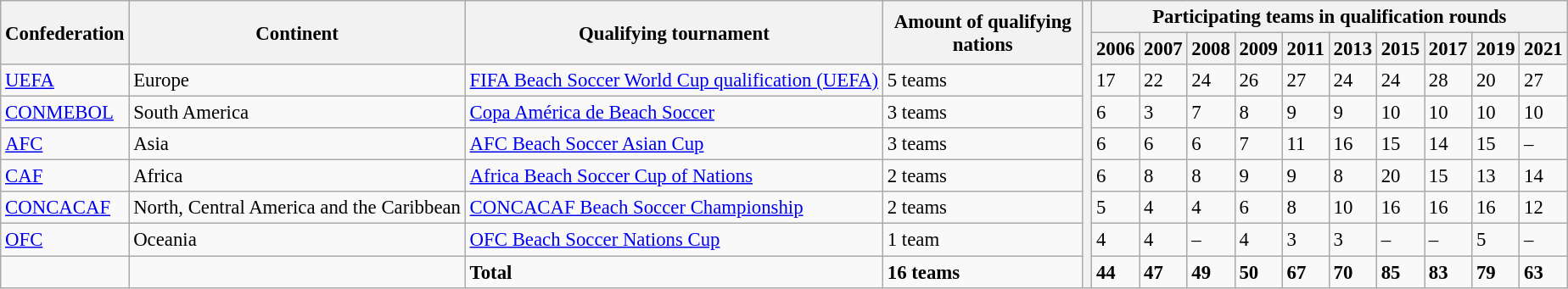<table class="wikitable" center style="font-size:95%">
<tr>
<th rowspan=2>Confederation</th>
<th rowspan=2>Continent</th>
<th rowspan=2>Qualifying tournament</th>
<th rowspan=2 width=150>Amount of qualifying nations</th>
<th rowspan=9></th>
<th colspan=10>Participating teams in qualification rounds</th>
</tr>
<tr>
<th>2006</th>
<th>2007</th>
<th>2008</th>
<th>2009</th>
<th>2011</th>
<th>2013</th>
<th>2015</th>
<th>2017</th>
<th>2019</th>
<th>2021</th>
</tr>
<tr>
<td><a href='#'>UEFA</a></td>
<td>Europe</td>
<td><a href='#'>FIFA Beach Soccer World Cup qualification (UEFA)</a></td>
<td>5 teams</td>
<td>17</td>
<td>22</td>
<td>24</td>
<td>26</td>
<td>27</td>
<td>24</td>
<td>24</td>
<td>28</td>
<td>20</td>
<td>27</td>
</tr>
<tr>
<td><a href='#'>CONMEBOL</a></td>
<td>South America</td>
<td><a href='#'>Copa América de Beach Soccer</a></td>
<td>3 teams</td>
<td>6</td>
<td>3</td>
<td>7</td>
<td>8</td>
<td>9</td>
<td>9</td>
<td>10</td>
<td>10</td>
<td>10</td>
<td>10</td>
</tr>
<tr>
<td><a href='#'>AFC</a></td>
<td>Asia</td>
<td><a href='#'>AFC Beach Soccer Asian Cup</a></td>
<td>3 teams</td>
<td>6</td>
<td>6</td>
<td>6</td>
<td>7</td>
<td>11</td>
<td>16</td>
<td>15</td>
<td>14</td>
<td>15</td>
<td>–</td>
</tr>
<tr>
<td><a href='#'>CAF</a></td>
<td>Africa</td>
<td><a href='#'>Africa Beach Soccer Cup of Nations</a></td>
<td>2 teams</td>
<td>6</td>
<td>8</td>
<td>8</td>
<td>9</td>
<td>9</td>
<td>8</td>
<td>20</td>
<td>15</td>
<td>13</td>
<td>14</td>
</tr>
<tr>
<td><a href='#'>CONCACAF</a></td>
<td>North, Central America and the Caribbean</td>
<td><a href='#'>CONCACAF Beach Soccer Championship</a></td>
<td>2 teams</td>
<td>5</td>
<td>4</td>
<td>4</td>
<td>6</td>
<td>8</td>
<td>10</td>
<td>16</td>
<td>16</td>
<td>16</td>
<td>12</td>
</tr>
<tr>
<td><a href='#'>OFC</a></td>
<td>Oceania</td>
<td><a href='#'>OFC Beach Soccer Nations Cup</a></td>
<td>1 team</td>
<td>4</td>
<td>4</td>
<td>–</td>
<td>4</td>
<td>3</td>
<td>3</td>
<td>–</td>
<td>–</td>
<td>5</td>
<td>–</td>
</tr>
<tr>
<td></td>
<td></td>
<td><strong>Total</strong></td>
<td><strong>16 teams</strong></td>
<td><strong>44</strong></td>
<td><strong>47</strong></td>
<td><strong>49</strong></td>
<td><strong>50</strong></td>
<td><strong>67</strong></td>
<td><strong>70</strong></td>
<td><strong>85</strong></td>
<td><strong>83</strong></td>
<td><strong>79</strong></td>
<td><strong>63</strong></td>
</tr>
</table>
